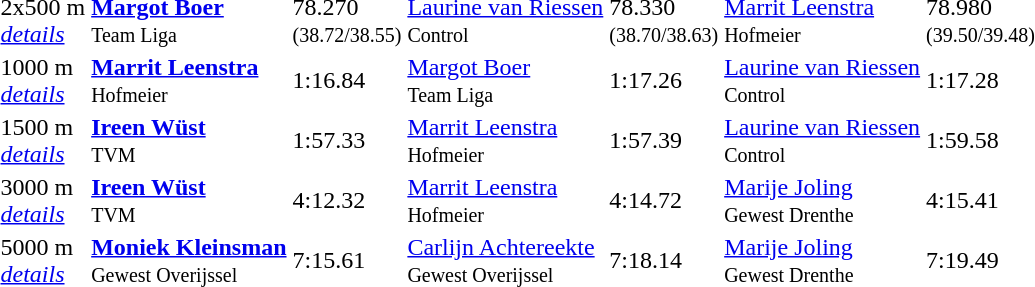<table>
<tr>
<td>2x500 m<br><a href='#'><em>details</em></a></td>
<td><strong><a href='#'>Margot Boer</a></strong><br><small>Team Liga</small></td>
<td>78.270<br><small>(38.72/38.55)</small></td>
<td><a href='#'>Laurine van Riessen</a><br><small>Control</small></td>
<td>78.330<br><small>(38.70/38.63)</small></td>
<td><a href='#'>Marrit Leenstra</a><br><small>Hofmeier</small></td>
<td>78.980<br><small>(39.50/39.48)</small></td>
</tr>
<tr>
<td>1000 m<br><a href='#'><em>details</em></a></td>
<td><strong><a href='#'>Marrit Leenstra</a></strong><br><small>Hofmeier</small></td>
<td>1:16.84</td>
<td><a href='#'>Margot Boer</a><br><small>Team Liga</small></td>
<td>1:17.26</td>
<td><a href='#'>Laurine van Riessen</a><br><small>Control</small></td>
<td>1:17.28</td>
</tr>
<tr>
<td>1500 m<br><a href='#'><em>details</em></a></td>
<td><strong><a href='#'>Ireen Wüst</a></strong><br><small>TVM</small></td>
<td>1:57.33</td>
<td><a href='#'>Marrit Leenstra</a><br><small>Hofmeier</small></td>
<td>1:57.39</td>
<td><a href='#'>Laurine van Riessen</a><br><small>Control</small></td>
<td>1:59.58</td>
</tr>
<tr>
<td>3000 m<br><a href='#'><em>details</em></a></td>
<td><strong><a href='#'>Ireen Wüst</a></strong><br><small>TVM</small></td>
<td>4:12.32</td>
<td><a href='#'>Marrit Leenstra</a><br><small>Hofmeier</small></td>
<td>4:14.72</td>
<td><a href='#'>Marije Joling</a><br><small>Gewest Drenthe</small></td>
<td>4:15.41</td>
</tr>
<tr>
<td>5000 m<br><a href='#'><em>details</em></a></td>
<td><strong><a href='#'>Moniek Kleinsman</a></strong><br><small>Gewest Overijssel</small></td>
<td>7:15.61</td>
<td><a href='#'>Carlijn Achtereekte</a><br><small>Gewest Overijssel</small></td>
<td>7:18.14</td>
<td><a href='#'>Marije Joling</a><br><small>Gewest Drenthe</small></td>
<td>7:19.49</td>
</tr>
</table>
